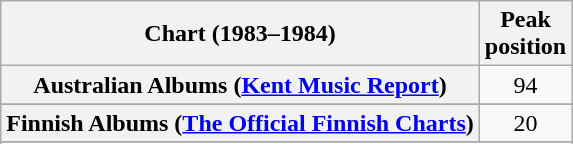<table class="wikitable sortable plainrowheaders">
<tr>
<th scope="col">Chart (1983–1984)</th>
<th scope="col">Peak<br>position</th>
</tr>
<tr>
<th scope="row">Australian Albums (<a href='#'>Kent Music Report</a>)</th>
<td align="center">94</td>
</tr>
<tr>
</tr>
<tr>
<th scope="row">Finnish Albums (<a href='#'>The Official Finnish Charts</a>)</th>
<td align="center">20</td>
</tr>
<tr>
</tr>
<tr>
</tr>
<tr>
</tr>
</table>
